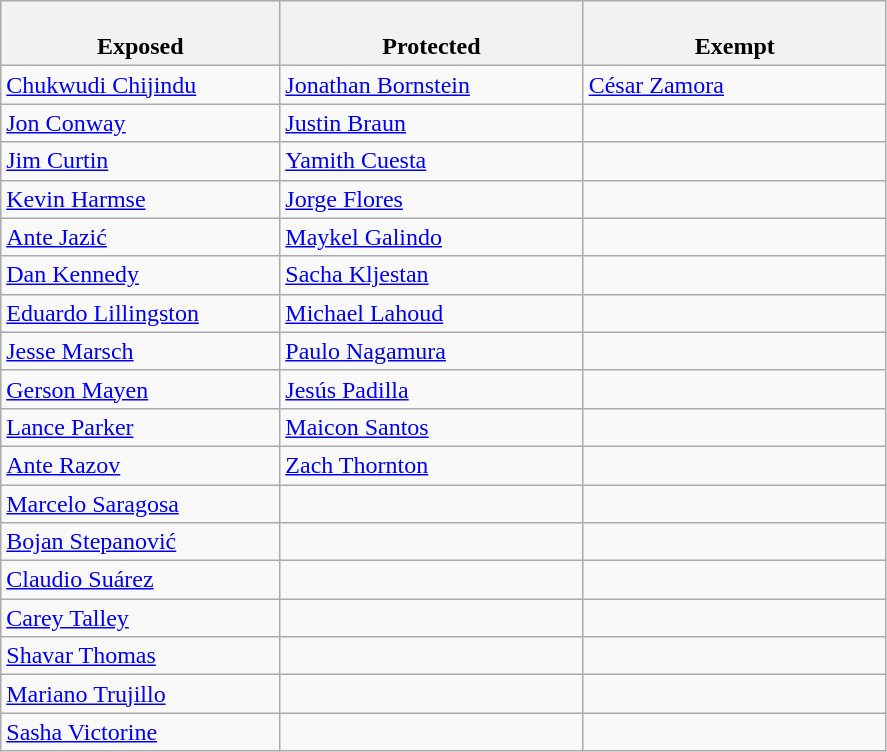<table class="wikitable">
<tr>
<th style="width:23%"><br>Exposed</th>
<th style="width:25%"><br>Protected</th>
<th style="width:25%"><br>Exempt</th>
</tr>
<tr>
<td><a href='#'>Chukwudi Chijindu</a></td>
<td><a href='#'>Jonathan Bornstein</a></td>
<td><a href='#'>César Zamora</a></td>
</tr>
<tr>
<td><a href='#'>Jon Conway</a></td>
<td><a href='#'>Justin Braun</a></td>
<td></td>
</tr>
<tr>
<td><a href='#'>Jim Curtin</a></td>
<td><a href='#'>Yamith Cuesta</a></td>
<td></td>
</tr>
<tr>
<td><a href='#'>Kevin Harmse</a></td>
<td><a href='#'>Jorge Flores</a></td>
<td></td>
</tr>
<tr>
<td><a href='#'>Ante Jazić</a></td>
<td><a href='#'>Maykel Galindo</a></td>
<td></td>
</tr>
<tr>
<td><a href='#'>Dan Kennedy</a></td>
<td><a href='#'>Sacha Kljestan</a></td>
<td></td>
</tr>
<tr>
<td><a href='#'>Eduardo Lillingston</a></td>
<td><a href='#'>Michael Lahoud</a></td>
<td></td>
</tr>
<tr>
<td><a href='#'>Jesse Marsch</a></td>
<td><a href='#'>Paulo Nagamura</a></td>
<td></td>
</tr>
<tr>
<td><a href='#'>Gerson Mayen</a></td>
<td><a href='#'>Jesús Padilla</a></td>
<td></td>
</tr>
<tr>
<td><a href='#'>Lance Parker</a></td>
<td><a href='#'>Maicon Santos</a></td>
<td></td>
</tr>
<tr>
<td><a href='#'>Ante Razov</a></td>
<td><a href='#'>Zach Thornton</a></td>
<td></td>
</tr>
<tr>
<td><a href='#'>Marcelo Saragosa</a></td>
<td></td>
<td></td>
</tr>
<tr>
<td><a href='#'>Bojan Stepanović</a></td>
<td></td>
<td></td>
</tr>
<tr>
<td><a href='#'>Claudio Suárez</a></td>
<td></td>
<td></td>
</tr>
<tr>
<td><a href='#'>Carey Talley</a></td>
<td></td>
<td></td>
</tr>
<tr>
<td><a href='#'>Shavar Thomas</a></td>
<td></td>
<td></td>
</tr>
<tr>
<td><a href='#'>Mariano Trujillo</a></td>
<td></td>
<td></td>
</tr>
<tr>
<td><a href='#'>Sasha Victorine</a></td>
<td></td>
<td></td>
</tr>
</table>
